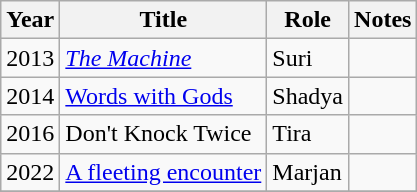<table class="wikitable sortable" >
<tr>
<th>Year</th>
<th>Title</th>
<th>Role</th>
<th class="unsortable">Notes</th>
</tr>
<tr>
<td>2013</td>
<td><a href='#'><em>The Machine</em></a></td>
<td>Suri</td>
<td></td>
</tr>
<tr>
<td>2014</td>
<td><a href='#'>Words with Gods</a></td>
<td>Shadya</td>
<td></td>
</tr>
<tr>
<td>2016</td>
<td>Don't Knock Twice</td>
<td>Tira</td>
<td></td>
</tr>
<tr>
<td>2022</td>
<td><a href='#'>A fleeting encounter</a></td>
<td>Marjan</td>
<td></td>
</tr>
<tr>
</tr>
</table>
